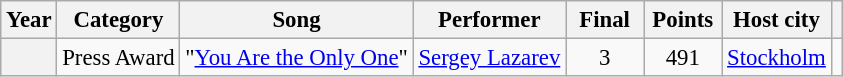<table class="wikitable plainrowheaders" style="font-size: 95%">
<tr>
<th>Year</th>
<th>Category</th>
<th>Song</th>
<th>Performer</th>
<th style="width:45px;">Final</th>
<th style="width:45px;">Points</th>
<th>Host city</th>
<th></th>
</tr>
<tr>
<th scope="row"></th>
<td>Press Award</td>
<td>"<a href='#'>You Are the Only One</a>"</td>
<td><a href='#'>Sergey Lazarev</a></td>
<td style="text-align:center;">3</td>
<td style="text-align:center;">491</td>
<td> <a href='#'>Stockholm</a></td>
<td style="text-align:center"></td>
</tr>
</table>
